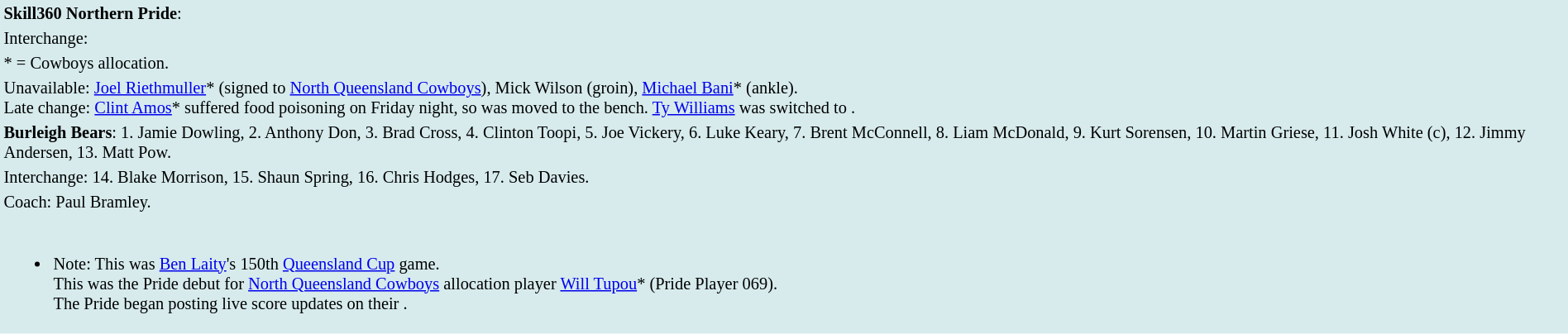<table style="background:#d7ebed; font-size:85%; width:100%;">
<tr>
<td><strong>Skill360 Northern Pride</strong>:             </td>
</tr>
<tr>
<td>Interchange:    </td>
</tr>
<tr>
<td>* = Cowboys allocation.</td>
</tr>
<tr>
<td>Unavailable: <a href='#'>Joel Riethmuller</a>* (signed to <a href='#'>North Queensland Cowboys</a>), Mick Wilson (groin), <a href='#'>Michael Bani</a>* (ankle).<br>Late change: <a href='#'>Clint Amos</a>* suffered food poisoning on Friday night, so was moved to the bench. <a href='#'>Ty Williams</a> was switched to .</td>
</tr>
<tr>
<td><strong>Burleigh Bears</strong>: 1. Jamie Dowling, 2. Anthony Don, 3. Brad Cross, 4. Clinton Toopi, 5. Joe Vickery, 6. Luke Keary, 7. Brent McConnell, 8. Liam McDonald, 9. Kurt Sorensen, 10. Martin Griese, 11. Josh White (c), 12. Jimmy Andersen, 13. Matt Pow.</td>
</tr>
<tr>
<td>Interchange: 14. Blake Morrison, 15. Shaun Spring, 16. Chris Hodges, 17. Seb Davies.</td>
</tr>
<tr>
<td>Coach: Paul Bramley.</td>
</tr>
<tr>
<td><br><ul><li>Note: This was <a href='#'>Ben Laity</a>'s 150th <a href='#'>Queensland Cup</a> game.<br>This was the Pride debut for <a href='#'>North Queensland Cowboys</a> allocation player <a href='#'>Will Tupou</a>* (Pride Player 069).<br>The Pride began posting live score updates on their .</li></ul></td>
</tr>
</table>
